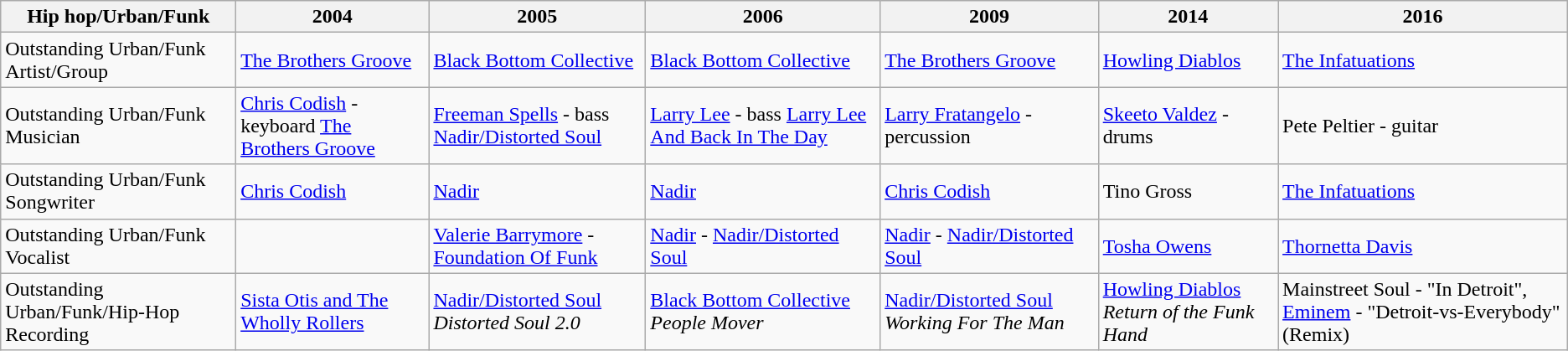<table class=wikitable>
<tr>
<th>Hip hop/Urban/Funk</th>
<th>2004</th>
<th>2005</th>
<th>2006</th>
<th>2009</th>
<th>2014</th>
<th>2016</th>
</tr>
<tr>
<td>Outstanding Urban/Funk Artist/Group</td>
<td><a href='#'>The Brothers Groove</a></td>
<td><a href='#'>Black Bottom Collective</a></td>
<td><a href='#'>Black Bottom Collective</a></td>
<td><a href='#'>The Brothers Groove</a></td>
<td><a href='#'>Howling Diablos</a></td>
<td><a href='#'>The Infatuations</a></td>
</tr>
<tr>
<td>Outstanding Urban/Funk Musician</td>
<td><a href='#'>Chris Codish</a> - keyboard <a href='#'>The Brothers Groove</a></td>
<td><a href='#'>Freeman Spells</a> - bass <a href='#'>Nadir/Distorted Soul</a></td>
<td><a href='#'>Larry Lee</a> - bass <a href='#'>Larry Lee And Back In The Day</a></td>
<td><a href='#'>Larry Fratangelo</a> - percussion</td>
<td><a href='#'>Skeeto Valdez</a> -drums</td>
<td>Pete Peltier - guitar</td>
</tr>
<tr>
<td>Outstanding Urban/Funk Songwriter</td>
<td><a href='#'>Chris Codish</a></td>
<td><a href='#'>Nadir</a></td>
<td><a href='#'>Nadir</a></td>
<td><a href='#'>Chris Codish</a></td>
<td>Tino Gross</td>
<td><a href='#'>The Infatuations</a></td>
</tr>
<tr>
<td>Outstanding Urban/Funk Vocalist</td>
<td></td>
<td><a href='#'>Valerie Barrymore</a> - <a href='#'>Foundation Of Funk</a></td>
<td><a href='#'>Nadir</a> - <a href='#'>Nadir/Distorted Soul</a></td>
<td><a href='#'>Nadir</a> - <a href='#'>Nadir/Distorted Soul</a></td>
<td><a href='#'>Tosha Owens</a></td>
<td><a href='#'>Thornetta Davis</a></td>
</tr>
<tr>
<td>Outstanding Urban/Funk/Hip-Hop Recording</td>
<td><a href='#'>Sista Otis and The Wholly Rollers</a></td>
<td><a href='#'>Nadir/Distorted Soul</a> <em>Distorted Soul 2.0</em></td>
<td><a href='#'>Black Bottom Collective</a> <em>People Mover</em></td>
<td><a href='#'>Nadir/Distorted Soul</a> <em>Working For The Man</em></td>
<td><a href='#'>Howling Diablos</a> <em>Return of the Funk Hand</em></td>
<td>Mainstreet Soul - "In Detroit", <a href='#'>Eminem</a> - "Detroit-vs-Everybody" (Remix)</td>
</tr>
</table>
